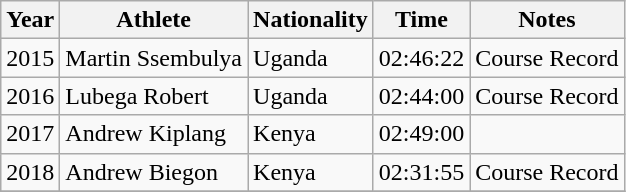<table class="wikitable">
<tr>
<th>Year</th>
<th>Athlete</th>
<th>Nationality</th>
<th>Time</th>
<th>Notes</th>
</tr>
<tr>
<td>2015</td>
<td>Martin Ssembulya</td>
<td>Uganda</td>
<td>02:46:22</td>
<td>Course Record</td>
</tr>
<tr>
<td>2016</td>
<td>Lubega Robert</td>
<td>Uganda</td>
<td>02:44:00</td>
<td>Course Record</td>
</tr>
<tr>
<td>2017</td>
<td>Andrew Kiplang</td>
<td>Kenya</td>
<td>02:49:00</td>
</tr>
<tr>
<td>2018</td>
<td>Andrew Biegon</td>
<td>Kenya</td>
<td>02:31:55</td>
<td>Course Record</td>
</tr>
<tr>
</tr>
</table>
